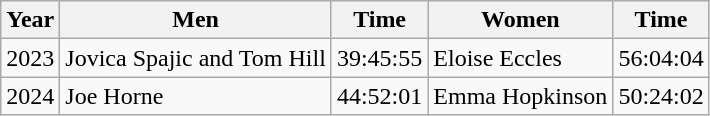<table class="wikitable">
<tr>
<th>Year</th>
<th>Men</th>
<th>Time</th>
<th>Women</th>
<th>Time</th>
</tr>
<tr>
<td>2023</td>
<td>Jovica Spajic and Tom Hill</td>
<td>39:45:55</td>
<td>Eloise Eccles</td>
<td>56:04:04</td>
</tr>
<tr>
<td>2024</td>
<td>Joe Horne</td>
<td>44:52:01</td>
<td>Emma Hopkinson</td>
<td>50:24:02</td>
</tr>
</table>
